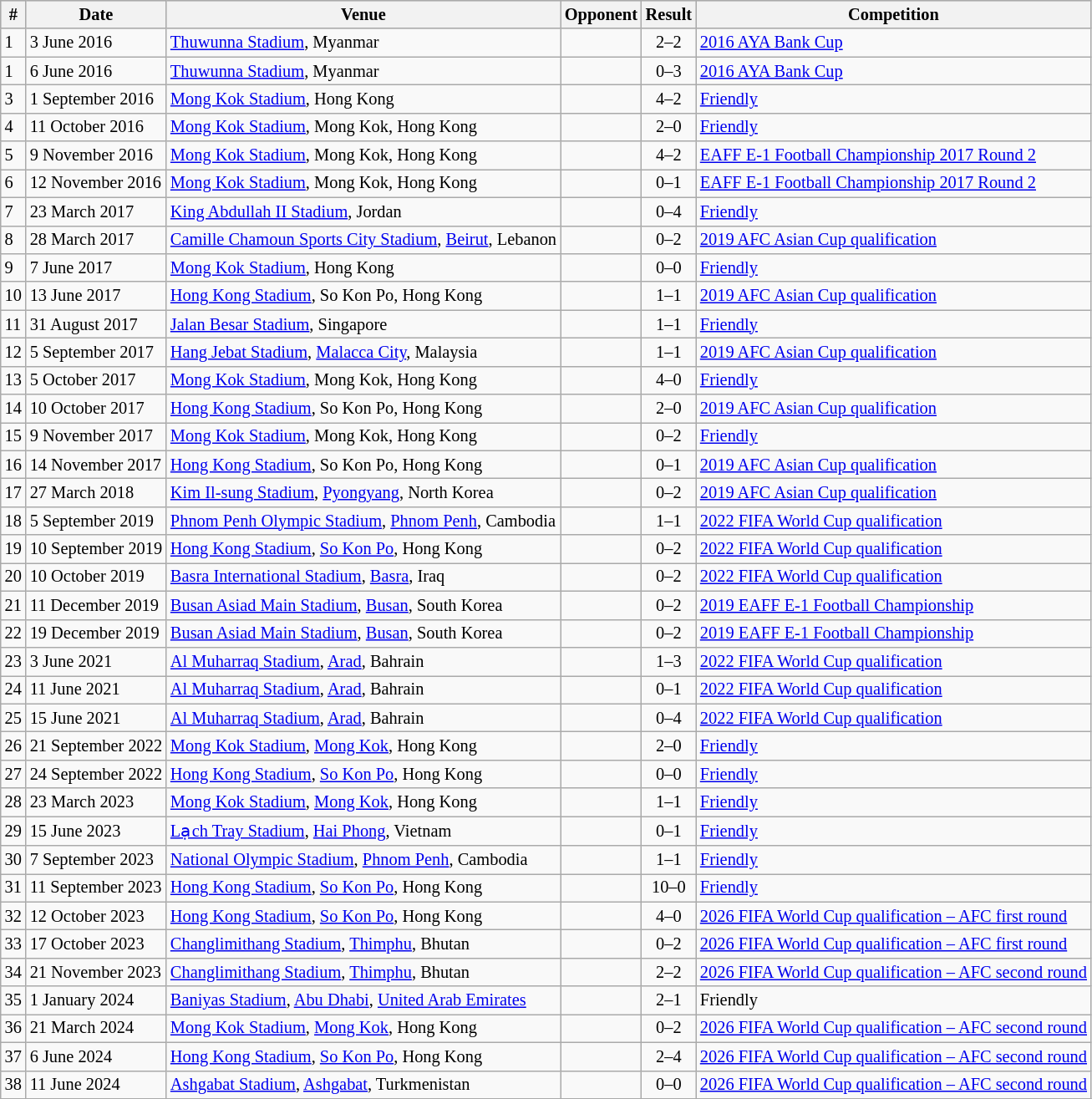<table class="wikitable collapsible collapsed" style="font-size:85%; text-align: left;">
<tr bgcolor="#CCCCCC" align="center">
<th>#</th>
<th>Date</th>
<th>Venue</th>
<th>Opponent</th>
<th>Result</th>
<th>Competition</th>
</tr>
<tr>
<td>1</td>
<td>3 June 2016</td>
<td><a href='#'>Thuwunna Stadium</a>, Myanmar</td>
<td></td>
<td align=center>2–2</td>
<td><a href='#'>2016 AYA Bank Cup</a></td>
</tr>
<tr>
<td>1</td>
<td>6 June 2016</td>
<td><a href='#'>Thuwunna Stadium</a>, Myanmar</td>
<td></td>
<td align=center>0–3</td>
<td><a href='#'>2016 AYA Bank Cup</a></td>
</tr>
<tr>
<td>3</td>
<td>1 September 2016</td>
<td><a href='#'>Mong Kok Stadium</a>, Hong Kong</td>
<td></td>
<td align=center>4–2</td>
<td><a href='#'>Friendly</a></td>
</tr>
<tr>
<td>4</td>
<td>11 October 2016</td>
<td><a href='#'>Mong Kok Stadium</a>, Mong Kok, Hong Kong</td>
<td></td>
<td align=center>2–0</td>
<td><a href='#'>Friendly</a></td>
</tr>
<tr>
<td>5</td>
<td>9 November 2016</td>
<td><a href='#'>Mong Kok Stadium</a>, Mong Kok, Hong Kong</td>
<td></td>
<td align=center>4–2</td>
<td><a href='#'>EAFF E-1 Football Championship 2017 Round 2</a></td>
</tr>
<tr>
<td>6</td>
<td>12 November 2016</td>
<td><a href='#'>Mong Kok Stadium</a>, Mong Kok, Hong Kong</td>
<td></td>
<td align=center>0–1</td>
<td><a href='#'>EAFF E-1 Football Championship 2017 Round 2</a></td>
</tr>
<tr>
<td>7</td>
<td>23 March 2017</td>
<td><a href='#'>King Abdullah II Stadium</a>, Jordan</td>
<td></td>
<td align=center>0–4</td>
<td><a href='#'>Friendly</a></td>
</tr>
<tr>
<td>8</td>
<td>28 March 2017</td>
<td><a href='#'>Camille Chamoun Sports City Stadium</a>, <a href='#'>Beirut</a>, Lebanon</td>
<td></td>
<td align=center>0–2</td>
<td><a href='#'>2019 AFC Asian Cup qualification</a></td>
</tr>
<tr>
<td>9</td>
<td>7 June 2017</td>
<td><a href='#'>Mong Kok Stadium</a>, Hong Kong</td>
<td></td>
<td align=center>0–0</td>
<td><a href='#'>Friendly</a></td>
</tr>
<tr>
<td>10</td>
<td>13 June 2017</td>
<td><a href='#'>Hong Kong Stadium</a>, So Kon Po, Hong Kong</td>
<td></td>
<td align=center>1–1</td>
<td><a href='#'>2019 AFC Asian Cup qualification</a></td>
</tr>
<tr>
<td>11</td>
<td>31 August 2017</td>
<td><a href='#'>Jalan Besar Stadium</a>, Singapore</td>
<td></td>
<td align=center>1–1</td>
<td><a href='#'>Friendly</a></td>
</tr>
<tr>
<td>12</td>
<td>5 September 2017</td>
<td><a href='#'>Hang Jebat Stadium</a>, <a href='#'>Malacca City</a>, Malaysia</td>
<td></td>
<td align="center">1–1</td>
<td><a href='#'>2019 AFC Asian Cup qualification</a></td>
</tr>
<tr>
<td>13</td>
<td>5 October 2017</td>
<td><a href='#'>Mong Kok Stadium</a>, Mong Kok, Hong Kong</td>
<td></td>
<td align=center>4–0</td>
<td><a href='#'>Friendly</a></td>
</tr>
<tr>
<td>14</td>
<td>10 October 2017</td>
<td><a href='#'>Hong Kong Stadium</a>, So Kon Po, Hong Kong</td>
<td></td>
<td align=center>2–0</td>
<td><a href='#'>2019 AFC Asian Cup qualification</a></td>
</tr>
<tr>
<td>15</td>
<td>9 November 2017</td>
<td><a href='#'>Mong Kok Stadium</a>, Mong Kok, Hong Kong</td>
<td></td>
<td align=center>0–2</td>
<td><a href='#'>Friendly</a></td>
</tr>
<tr>
<td>16</td>
<td>14 November 2017</td>
<td><a href='#'>Hong Kong Stadium</a>, So Kon Po, Hong Kong</td>
<td></td>
<td align=center>0–1</td>
<td><a href='#'>2019 AFC Asian Cup qualification</a></td>
</tr>
<tr>
<td>17</td>
<td>27 March 2018</td>
<td><a href='#'>Kim Il-sung Stadium</a>, <a href='#'>Pyongyang</a>, North Korea</td>
<td></td>
<td align=center>0–2</td>
<td><a href='#'>2019 AFC Asian Cup qualification</a></td>
</tr>
<tr>
<td>18</td>
<td>5 September 2019</td>
<td><a href='#'>Phnom Penh Olympic Stadium</a>, <a href='#'>Phnom Penh</a>, Cambodia</td>
<td></td>
<td align=center>1–1</td>
<td><a href='#'>2022 FIFA World Cup qualification</a></td>
</tr>
<tr>
<td>19</td>
<td>10 September 2019</td>
<td><a href='#'>Hong Kong Stadium</a>, <a href='#'>So Kon Po</a>, Hong Kong</td>
<td></td>
<td align=center>0–2</td>
<td><a href='#'>2022 FIFA World Cup qualification</a></td>
</tr>
<tr>
<td>20</td>
<td>10 October 2019</td>
<td><a href='#'>Basra International Stadium</a>, <a href='#'>Basra</a>, Iraq</td>
<td></td>
<td align=center>0–2</td>
<td><a href='#'>2022 FIFA World Cup qualification</a></td>
</tr>
<tr>
<td>21</td>
<td>11 December 2019</td>
<td><a href='#'>Busan Asiad Main Stadium</a>, <a href='#'>Busan</a>, South Korea</td>
<td></td>
<td align=center>0–2</td>
<td><a href='#'>2019 EAFF E-1 Football Championship</a></td>
</tr>
<tr>
<td>22</td>
<td>19 December 2019</td>
<td><a href='#'>Busan Asiad Main Stadium</a>, <a href='#'>Busan</a>, South Korea</td>
<td></td>
<td align=center>0–2</td>
<td><a href='#'>2019 EAFF E-1 Football Championship</a></td>
</tr>
<tr>
<td>23</td>
<td>3 June 2021</td>
<td><a href='#'>Al Muharraq Stadium</a>, <a href='#'>Arad</a>, Bahrain</td>
<td></td>
<td align=center>1–3</td>
<td><a href='#'>2022 FIFA World Cup qualification</a></td>
</tr>
<tr>
<td>24</td>
<td>11 June 2021</td>
<td><a href='#'>Al Muharraq Stadium</a>, <a href='#'>Arad</a>, Bahrain</td>
<td></td>
<td align=center>0–1</td>
<td><a href='#'>2022 FIFA World Cup qualification</a></td>
</tr>
<tr>
<td>25</td>
<td>15 June 2021</td>
<td><a href='#'>Al Muharraq Stadium</a>, <a href='#'>Arad</a>, Bahrain</td>
<td></td>
<td align=center>0–4</td>
<td><a href='#'>2022 FIFA World Cup qualification</a></td>
</tr>
<tr>
<td>26</td>
<td>21 September 2022</td>
<td><a href='#'>Mong Kok Stadium</a>, <a href='#'>Mong Kok</a>, Hong Kong</td>
<td></td>
<td align=center>2–0</td>
<td><a href='#'>Friendly</a></td>
</tr>
<tr>
<td>27</td>
<td>24 September 2022</td>
<td><a href='#'>Hong Kong Stadium</a>, <a href='#'>So Kon Po</a>, Hong Kong</td>
<td></td>
<td align=center>0–0</td>
<td><a href='#'>Friendly</a></td>
</tr>
<tr>
<td>28</td>
<td>23 March 2023</td>
<td><a href='#'>Mong Kok Stadium</a>, <a href='#'>Mong Kok</a>, Hong Kong</td>
<td></td>
<td align=center>1–1</td>
<td><a href='#'>Friendly</a></td>
</tr>
<tr>
<td>29</td>
<td>15 June 2023</td>
<td><a href='#'>Lạch Tray Stadium</a>, <a href='#'>Hai Phong</a>, Vietnam</td>
<td></td>
<td align=center>0–1</td>
<td><a href='#'>Friendly</a></td>
</tr>
<tr>
<td>30</td>
<td>7 September 2023</td>
<td><a href='#'>National Olympic Stadium</a>, <a href='#'>Phnom Penh</a>, Cambodia</td>
<td></td>
<td align=center>1–1</td>
<td><a href='#'>Friendly</a></td>
</tr>
<tr>
<td>31</td>
<td>11 September 2023</td>
<td><a href='#'>Hong Kong Stadium</a>, <a href='#'>So Kon Po</a>, Hong Kong</td>
<td></td>
<td align=center>10–0</td>
<td><a href='#'>Friendly</a></td>
</tr>
<tr>
<td>32</td>
<td>12 October 2023</td>
<td><a href='#'>Hong Kong Stadium</a>, <a href='#'>So Kon Po</a>, Hong Kong</td>
<td></td>
<td align=center>4–0</td>
<td><a href='#'>2026 FIFA World Cup qualification – AFC first round</a></td>
</tr>
<tr>
<td>33</td>
<td>17 October 2023</td>
<td><a href='#'>Changlimithang Stadium</a>, <a href='#'>Thimphu</a>, Bhutan</td>
<td></td>
<td align=center>0–2</td>
<td><a href='#'>2026 FIFA World Cup qualification – AFC first round</a></td>
</tr>
<tr>
<td>34</td>
<td>21 November 2023</td>
<td><a href='#'>Changlimithang Stadium</a>, <a href='#'>Thimphu</a>, Bhutan</td>
<td></td>
<td align=center>2–2</td>
<td><a href='#'>2026 FIFA World Cup qualification – AFC second round</a></td>
</tr>
<tr>
<td>35</td>
<td>1 January 2024</td>
<td><a href='#'>Baniyas Stadium</a>, <a href='#'>Abu Dhabi</a>, <a href='#'>United Arab Emirates</a></td>
<td></td>
<td align=center>2–1</td>
<td>Friendly</td>
</tr>
<tr>
<td>36</td>
<td>21 March 2024</td>
<td><a href='#'>Mong Kok Stadium</a>, <a href='#'>Mong Kok</a>, Hong Kong</td>
<td></td>
<td align=center>0–2</td>
<td><a href='#'>2026 FIFA World Cup qualification – AFC second round</a></td>
</tr>
<tr>
<td>37</td>
<td>6 June 2024</td>
<td><a href='#'>Hong Kong Stadium</a>, <a href='#'>So Kon Po</a>, Hong Kong</td>
<td></td>
<td align=center>2–4</td>
<td><a href='#'>2026 FIFA World Cup qualification – AFC second round</a></td>
</tr>
<tr>
<td>38</td>
<td>11 June 2024</td>
<td><a href='#'>Ashgabat Stadium</a>, <a href='#'>Ashgabat</a>, Turkmenistan</td>
<td></td>
<td align=center>0–0</td>
<td><a href='#'>2026 FIFA World Cup qualification – AFC second round</a></td>
</tr>
<tr>
</tr>
</table>
